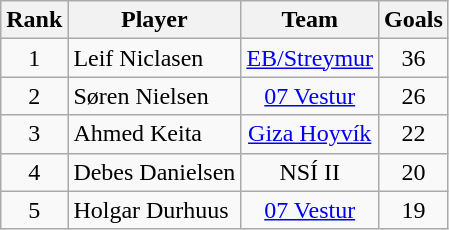<table class="wikitable" style="text-align:center;">
<tr>
<th>Rank</th>
<th>Player</th>
<th>Team</th>
<th>Goals</th>
</tr>
<tr>
<td>1</td>
<td style="text-align:left;"> Leif Niclasen</td>
<td><a href='#'>EB/Streymur</a></td>
<td>36</td>
</tr>
<tr>
<td>2</td>
<td style="text-align:left;"> Søren Nielsen</td>
<td><a href='#'>07 Vestur</a></td>
<td>26</td>
</tr>
<tr>
<td>3</td>
<td style="text-align:left;"> Ahmed Keita</td>
<td><a href='#'>Giza Hoyvík</a></td>
<td>22</td>
</tr>
<tr>
<td>4</td>
<td style="text-align:left;"> Debes Danielsen</td>
<td>NSÍ II</td>
<td>20</td>
</tr>
<tr>
<td>5</td>
<td style="text-align:left;"> Holgar Durhuus</td>
<td><a href='#'>07 Vestur</a></td>
<td>19</td>
</tr>
</table>
